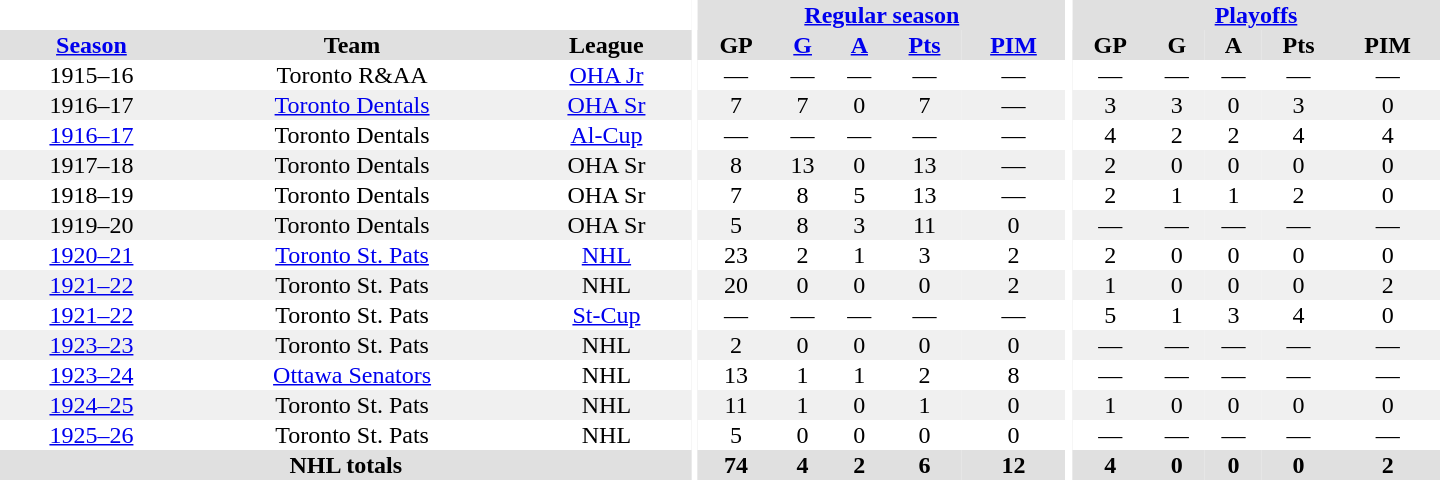<table border="0" cellpadding="1" cellspacing="0" style="text-align:center; width:60em">
<tr bgcolor="#e0e0e0">
<th colspan="3" bgcolor="#ffffff"></th>
<th rowspan="100" bgcolor="#ffffff"></th>
<th colspan="5"><a href='#'>Regular season</a></th>
<th rowspan="100" bgcolor="#ffffff"></th>
<th colspan="5"><a href='#'>Playoffs</a></th>
</tr>
<tr bgcolor="#e0e0e0">
<th><a href='#'>Season</a></th>
<th>Team</th>
<th>League</th>
<th>GP</th>
<th><a href='#'>G</a></th>
<th><a href='#'>A</a></th>
<th><a href='#'>Pts</a></th>
<th><a href='#'>PIM</a></th>
<th>GP</th>
<th>G</th>
<th>A</th>
<th>Pts</th>
<th>PIM</th>
</tr>
<tr>
<td>1915–16</td>
<td>Toronto R&AA</td>
<td><a href='#'>OHA Jr</a></td>
<td>—</td>
<td>—</td>
<td>—</td>
<td>—</td>
<td>—</td>
<td>—</td>
<td>—</td>
<td>—</td>
<td>—</td>
<td>—</td>
</tr>
<tr bgcolor="#f0f0f0">
<td>1916–17</td>
<td><a href='#'>Toronto Dentals</a></td>
<td><a href='#'>OHA Sr</a></td>
<td>7</td>
<td>7</td>
<td>0</td>
<td>7</td>
<td>—</td>
<td>3</td>
<td>3</td>
<td>0</td>
<td>3</td>
<td>0</td>
</tr>
<tr>
<td><a href='#'>1916–17</a></td>
<td>Toronto Dentals</td>
<td><a href='#'>Al-Cup</a></td>
<td>—</td>
<td>—</td>
<td>—</td>
<td>—</td>
<td>—</td>
<td>4</td>
<td>2</td>
<td>2</td>
<td>4</td>
<td>4</td>
</tr>
<tr bgcolor="#f0f0f0">
<td>1917–18</td>
<td>Toronto Dentals</td>
<td>OHA Sr</td>
<td>8</td>
<td>13</td>
<td>0</td>
<td>13</td>
<td>—</td>
<td>2</td>
<td>0</td>
<td>0</td>
<td>0</td>
<td>0</td>
</tr>
<tr>
<td>1918–19</td>
<td>Toronto Dentals</td>
<td>OHA Sr</td>
<td>7</td>
<td>8</td>
<td>5</td>
<td>13</td>
<td>—</td>
<td>2</td>
<td>1</td>
<td>1</td>
<td>2</td>
<td>0</td>
</tr>
<tr bgcolor="#f0f0f0">
<td>1919–20</td>
<td>Toronto Dentals</td>
<td>OHA Sr</td>
<td>5</td>
<td>8</td>
<td>3</td>
<td>11</td>
<td>0</td>
<td>—</td>
<td>—</td>
<td>—</td>
<td>—</td>
<td>—</td>
</tr>
<tr>
<td><a href='#'>1920–21</a></td>
<td><a href='#'>Toronto St. Pats</a></td>
<td><a href='#'>NHL</a></td>
<td>23</td>
<td>2</td>
<td>1</td>
<td>3</td>
<td>2</td>
<td>2</td>
<td>0</td>
<td>0</td>
<td>0</td>
<td>0</td>
</tr>
<tr bgcolor="#f0f0f0">
<td><a href='#'>1921–22</a></td>
<td>Toronto St. Pats</td>
<td>NHL</td>
<td>20</td>
<td>0</td>
<td>0</td>
<td>0</td>
<td>2</td>
<td>1</td>
<td>0</td>
<td>0</td>
<td>0</td>
<td>2</td>
</tr>
<tr>
<td><a href='#'>1921–22</a></td>
<td>Toronto St. Pats</td>
<td><a href='#'>St-Cup</a></td>
<td>—</td>
<td>—</td>
<td>—</td>
<td>—</td>
<td>—</td>
<td>5</td>
<td>1</td>
<td>3</td>
<td>4</td>
<td>0</td>
</tr>
<tr bgcolor="#f0f0f0">
<td><a href='#'>1923–23</a></td>
<td>Toronto St. Pats</td>
<td>NHL</td>
<td>2</td>
<td>0</td>
<td>0</td>
<td>0</td>
<td>0</td>
<td>—</td>
<td>—</td>
<td>—</td>
<td>—</td>
<td>—</td>
</tr>
<tr>
<td><a href='#'>1923–24</a></td>
<td><a href='#'>Ottawa Senators</a></td>
<td>NHL</td>
<td>13</td>
<td>1</td>
<td>1</td>
<td>2</td>
<td>8</td>
<td>—</td>
<td>—</td>
<td>—</td>
<td>—</td>
<td>—</td>
</tr>
<tr bgcolor="#f0f0f0">
<td><a href='#'>1924–25</a></td>
<td>Toronto St. Pats</td>
<td>NHL</td>
<td>11</td>
<td>1</td>
<td>0</td>
<td>1</td>
<td>0</td>
<td>1</td>
<td>0</td>
<td>0</td>
<td>0</td>
<td>0</td>
</tr>
<tr>
<td><a href='#'>1925–26</a></td>
<td>Toronto St. Pats</td>
<td>NHL</td>
<td>5</td>
<td>0</td>
<td>0</td>
<td>0</td>
<td>0</td>
<td>—</td>
<td>—</td>
<td>—</td>
<td>—</td>
<td>—</td>
</tr>
<tr bgcolor="#e0e0e0">
<th colspan="3">NHL totals</th>
<th>74</th>
<th>4</th>
<th>2</th>
<th>6</th>
<th>12</th>
<th>4</th>
<th>0</th>
<th>0</th>
<th>0</th>
<th>2</th>
</tr>
</table>
